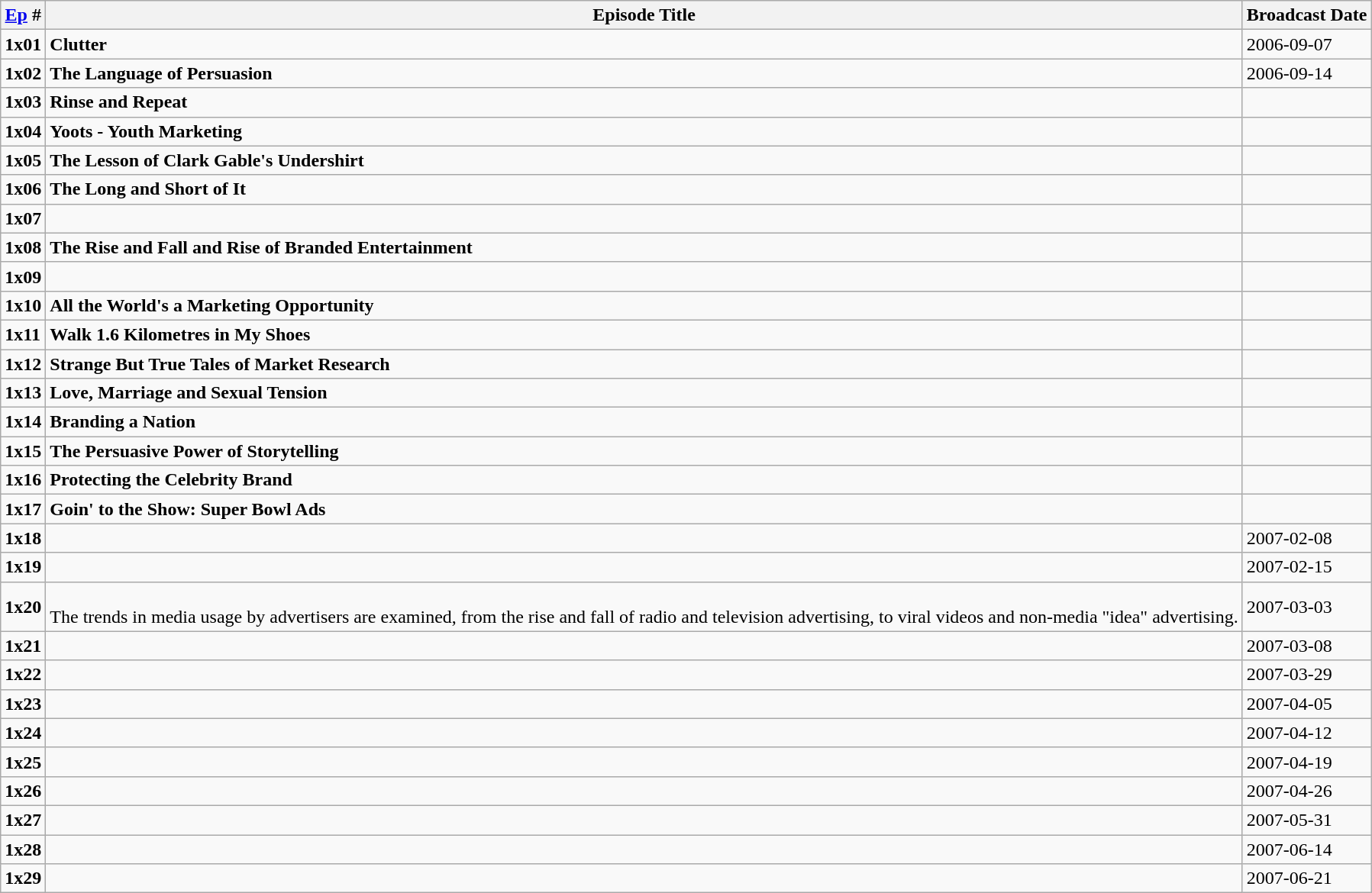<table class="wikitable sortable">
<tr>
<th><a href='#'>Ep</a> #</th>
<th>Episode Title</th>
<th>Broadcast Date</th>
</tr>
<tr>
<td style="text-align: left; top"><strong>1x01</strong></td>
<td style="text-align: left; top"><strong>Clutter</strong></td>
<td style="text-align: left; top">2006-09-07</td>
</tr>
<tr>
<td style="text-align: left; top"><strong>1x02</strong></td>
<td style="text-align: left; top"><strong>The Language of Persuasion</strong></td>
<td style="text-align: left; top">2006-09-14</td>
</tr>
<tr>
<td style="text-align: left; top"><strong>1x03</strong></td>
<td style="text-align: left; top"><strong>Rinse and Repeat</strong></td>
<td style="text-align: left; top"></td>
</tr>
<tr>
<td style="text-align: left; top"><strong>1x04</strong></td>
<td style="text-align: left; top"><strong>Yoots - Youth Marketing</strong></td>
<td style="text-align: left; top"></td>
</tr>
<tr>
<td style="text-align: left; top"><strong>1x05</strong></td>
<td style="text-align: left; top"><strong>The Lesson of Clark Gable's Undershirt</strong></td>
<td style="text-align: left; top"></td>
</tr>
<tr>
<td style="text-align: left; top"><strong>1x06</strong></td>
<td style="text-align: left; top"><strong>The Long and Short of It</strong></td>
<td style="text-align: left; top"></td>
</tr>
<tr>
<td style="text-align: left; top"><strong>1x07</strong></td>
<td style="text-align: left; top"><strong></strong></td>
<td style="text-align: left; top"></td>
</tr>
<tr>
<td style="text-align: left; top"><strong>1x08</strong></td>
<td style="text-align: left; top"><strong>The Rise and Fall and Rise of Branded Entertainment</strong></td>
<td style="text-align: left; top"></td>
</tr>
<tr>
<td style="text-align: left; top"><strong>1x09</strong></td>
<td style="text-align: left; top"><strong></strong></td>
<td style="text-align: left; top"></td>
</tr>
<tr>
<td style="text-align: left; top"><strong>1x10</strong></td>
<td style="text-align: left; top"><strong>All the World's a Marketing Opportunity</strong></td>
<td style="text-align: left; top"></td>
</tr>
<tr>
<td style="text-align: left; top"><strong>1x11</strong></td>
<td style="text-align: left; top"><strong>Walk 1.6 Kilometres in My Shoes</strong></td>
<td style="text-align: left; top"></td>
</tr>
<tr>
<td style="text-align: left; top"><strong>1x12</strong></td>
<td style="text-align: left; top"><strong>Strange But True Tales of Market Research</strong></td>
<td style="text-align: left; top"></td>
</tr>
<tr>
<td style="text-align: left; top"><strong>1x13</strong></td>
<td style="text-align: left; top"><strong>Love, Marriage and Sexual Tension</strong></td>
<td style="text-align: left; top"></td>
</tr>
<tr>
<td style="text-align: left; top"><strong>1x14</strong></td>
<td style="text-align: left; top"><strong>Branding a Nation</strong></td>
<td style="text-align: left; top"></td>
</tr>
<tr>
<td style="text-align: left; top"><strong>1x15</strong></td>
<td style="text-align: left; top"><strong>The Persuasive Power of Storytelling</strong></td>
<td style="text-align: left; top"></td>
</tr>
<tr>
<td style="text-align: left; top"><strong>1x16</strong></td>
<td style="text-align: left; top"><strong>Protecting the Celebrity Brand</strong></td>
<td style="text-align: left; top"></td>
</tr>
<tr>
<td style="text-align: left; top"><strong>1x17</strong></td>
<td style="text-align: left; top"><strong>Goin' to the Show: Super Bowl Ads</strong></td>
<td style="text-align: left; top"></td>
</tr>
<tr>
<td style="text-align: left; top"><strong>1x18</strong></td>
<td style="text-align: left; top"><strong></strong></td>
<td style="text-align: left; top">2007-02-08</td>
</tr>
<tr>
<td style="text-align: left; top"><strong>1x19</strong></td>
<td style="text-align: left; top"><strong></strong></td>
<td style="text-align: left; top">2007-02-15</td>
</tr>
<tr>
<td style="text-align: left; top"><strong>1x20</strong></td>
<td style="text-align: left; top"><strong></strong><br>The trends in media usage by advertisers are examined, from the rise and fall of radio and television advertising, to viral videos and non-media "idea" advertising.</td>
<td style="text-align: left; top">2007-03-03</td>
</tr>
<tr>
<td style="text-align: left; top"><strong>1x21</strong></td>
<td style="text-align: left; top"><strong></strong></td>
<td style="text-align: left; top">2007-03-08</td>
</tr>
<tr>
<td style="text-align: left; top"><strong>1x22</strong></td>
<td style="text-align: left; top"><strong></strong></td>
<td style="text-align: left; top">2007-03-29</td>
</tr>
<tr>
<td style="text-align: left; top"><strong>1x23</strong></td>
<td style="text-align: left; top"><strong></strong></td>
<td style="text-align: left; top">2007-04-05</td>
</tr>
<tr>
<td style="text-align: left; top"><strong>1x24</strong></td>
<td style="text-align: left; top"><strong></strong></td>
<td style="text-align: left; top">2007-04-12</td>
</tr>
<tr>
<td style="text-align: left; top"><strong>1x25</strong></td>
<td style="text-align: left; top"><strong></strong></td>
<td style="text-align: left; top">2007-04-19</td>
</tr>
<tr>
<td style="text-align: left; top"><strong>1x26</strong></td>
<td style="text-align: left; top"><strong></strong></td>
<td style="text-align: left; top">2007-04-26</td>
</tr>
<tr>
<td style="text-align: left; top"><strong>1x27</strong></td>
<td style="text-align: left; top"><strong></strong></td>
<td style="text-align: left; top">2007-05-31</td>
</tr>
<tr>
<td style="text-align: left; top"><strong>1x28</strong></td>
<td style="text-align: left; top"><strong></strong></td>
<td style="text-align: left; top">2007-06-14</td>
</tr>
<tr>
<td style="text-align: left; top"><strong>1x29</strong></td>
<td style="text-align: left; top"><strong></strong></td>
<td style="text-align: left; top">2007-06-21</td>
</tr>
</table>
